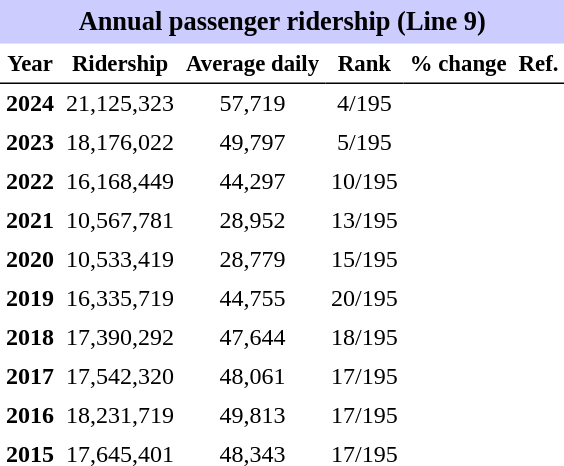<table class="toccolours" cellpadding="4" cellspacing="0" style="text-align:right;">
<tr>
<th colspan="6"  style="background-color:#ccf; background-color:#ccf; font-size:110%; text-align:center;">Annual passenger ridership (Line 9)</th>
</tr>
<tr style="font-size:95%; text-align:center">
<th style="border-bottom:1px solid black">Year</th>
<th style="border-bottom:1px solid black">Ridership</th>
<th style="border-bottom:1px solid black">Average daily</th>
<th style="border-bottom:1px solid black">Rank</th>
<th style="border-bottom:1px solid black">% change</th>
<th style="border-bottom:1px solid black">Ref.</th>
</tr>
<tr style="text-align:center;">
<td><strong>2024</strong></td>
<td>21,125,323</td>
<td>57,719</td>
<td>4/195</td>
<td></td>
<td></td>
</tr>
<tr style="text-align:center;">
<td><strong>2023</strong></td>
<td>18,176,022</td>
<td>49,797</td>
<td>5/195</td>
<td></td>
<td></td>
</tr>
<tr style="text-align:center;">
<td><strong>2022</strong></td>
<td>16,168,449</td>
<td>44,297</td>
<td>10/195</td>
<td></td>
<td></td>
</tr>
<tr style="text-align:center;">
<td><strong>2021</strong></td>
<td>10,567,781</td>
<td>28,952</td>
<td>13/195</td>
<td></td>
<td></td>
</tr>
<tr style="text-align:center;">
<td><strong>2020</strong></td>
<td>10,533,419</td>
<td>28,779</td>
<td>15/195</td>
<td></td>
<td></td>
</tr>
<tr style="text-align:center;">
<td><strong>2019</strong></td>
<td>16,335,719</td>
<td>44,755</td>
<td>20/195</td>
<td></td>
<td></td>
</tr>
<tr style="text-align:center;">
<td><strong>2018</strong></td>
<td>17,390,292</td>
<td>47,644</td>
<td>18/195</td>
<td></td>
<td></td>
</tr>
<tr style="text-align:center;">
<td><strong>2017</strong></td>
<td>17,542,320</td>
<td>48,061</td>
<td>17/195</td>
<td></td>
<td></td>
</tr>
<tr style="text-align:center;">
<td><strong>2016</strong></td>
<td>18,231,719</td>
<td>49,813</td>
<td>17/195</td>
<td></td>
<td></td>
</tr>
<tr style="text-align:center;">
<td><strong>2015</strong></td>
<td>17,645,401</td>
<td>48,343</td>
<td>17/195</td>
<td></td>
<td></td>
</tr>
</table>
